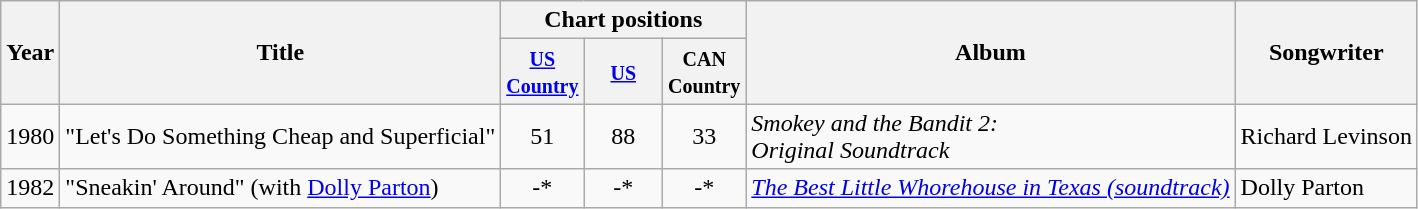<table class="wikitable">
<tr>
<th rowspan="2">Year</th>
<th rowspan="2">Title</th>
<th colspan="3">Chart positions</th>
<th rowspan="2">Album</th>
<th rowspan="2">Songwriter</th>
</tr>
<tr>
<th style="width:45px;"><small><a href='#'>US Country</a></small></th>
<th style="width:45px;"><small><a href='#'>US</a></small></th>
<th style="width:45px;"><small>CAN Country</small></th>
</tr>
<tr>
<td>1980</td>
<td>"Let's Do Something Cheap and Superficial"</td>
<td style="text-align:center;">51</td>
<td style="text-align:center;">88</td>
<td style="text-align:center;">33</td>
<td><em>Smokey and the Bandit 2:<br>Original Soundtrack</em></td>
<td>Richard Levinson</td>
</tr>
<tr>
<td>1982</td>
<td>"Sneakin' Around" (with <a href='#'>Dolly Parton</a>)</td>
<td style="text-align:center;">-*</td>
<td style="text-align:center;">-*</td>
<td style="text-align:center;">-*</td>
<td><em><a href='#'>The Best Little Whorehouse in Texas (soundtrack)</a></em></td>
<td>Dolly Parton</td>
</tr>
</table>
